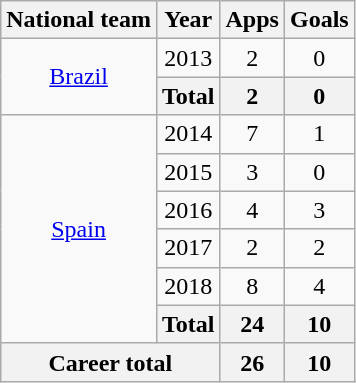<table class="wikitable" style="text-align:center">
<tr>
<th>National team</th>
<th>Year</th>
<th>Apps</th>
<th>Goals</th>
</tr>
<tr>
<td rowspan="2"><a href='#'>Brazil</a></td>
<td>2013</td>
<td>2</td>
<td>0</td>
</tr>
<tr>
<th>Total</th>
<th>2</th>
<th>0</th>
</tr>
<tr>
<td rowspan="6"><a href='#'>Spain</a></td>
<td>2014</td>
<td>7</td>
<td>1</td>
</tr>
<tr>
<td>2015</td>
<td>3</td>
<td>0</td>
</tr>
<tr>
<td>2016</td>
<td>4</td>
<td>3</td>
</tr>
<tr>
<td>2017</td>
<td>2</td>
<td>2</td>
</tr>
<tr>
<td>2018</td>
<td>8</td>
<td>4</td>
</tr>
<tr>
<th>Total</th>
<th>24</th>
<th>10</th>
</tr>
<tr>
<th colspan="2">Career total</th>
<th>26</th>
<th>10</th>
</tr>
</table>
